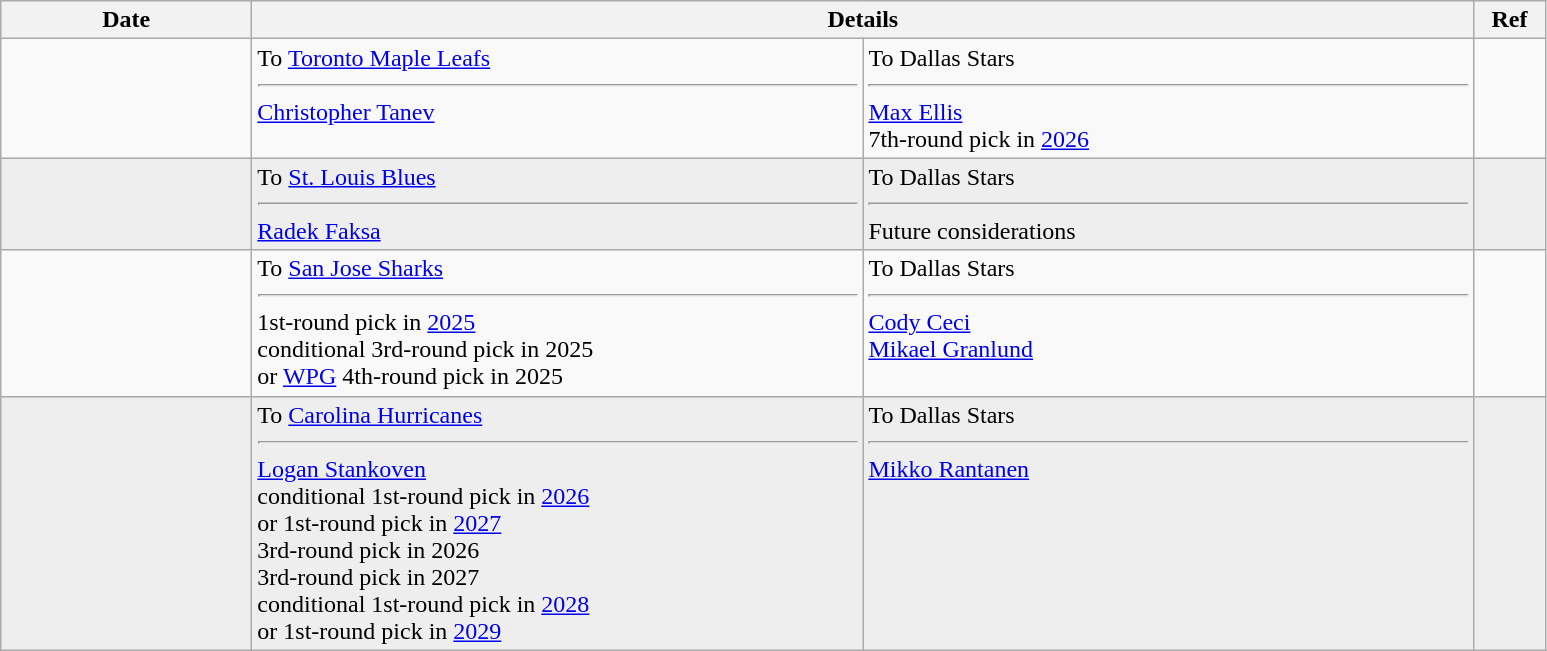<table class="wikitable">
<tr>
<th style="width: 10em;">Date</th>
<th colspan=2>Details</th>
<th style="width: 2.5em;">Ref</th>
</tr>
<tr>
<td></td>
<td style="width: 25em;" valign="top">To <a href='#'>Toronto Maple Leafs</a><hr><a href='#'>Christopher Tanev</a></td>
<td style="width: 25em;" valign="top">To Dallas Stars<hr><a href='#'>Max Ellis</a><br>7th-round pick in <a href='#'>2026</a></td>
<td></td>
</tr>
<tr style="background:#eee;">
<td></td>
<td style="width: 25em;" valign="top">To <a href='#'>St. Louis Blues</a><hr><a href='#'>Radek Faksa</a></td>
<td style="width: 25em;" valign="top">To Dallas Stars<hr>Future considerations</td>
<td></td>
</tr>
<tr>
<td></td>
<td style="width: 25em;" valign="top">To <a href='#'>San Jose Sharks</a><hr>1st-round pick in <a href='#'>2025</a><br><span>conditional</span> 3rd-round pick in 2025<br>or <a href='#'>WPG</a> 4th-round pick in 2025</td>
<td style="width: 25em;" valign="top">To Dallas Stars<hr><a href='#'>Cody Ceci</a><br><a href='#'>Mikael Granlund</a></td>
<td></td>
</tr>
<tr bgcolor="eeeeee">
<td></td>
<td style="width: 25em;" valign="top">To <a href='#'>Carolina Hurricanes</a><hr><a href='#'>Logan Stankoven</a><br><span>conditional</span> 1st-round pick in <a href='#'>2026</a><br>or 1st-round pick in <a href='#'>2027</a><br>3rd-round pick in 2026<br>3rd-round pick in 2027<br><span>conditional</span> 1st-round pick in <a href='#'>2028</a><br>or 1st-round pick in <a href='#'>2029</a></td>
<td style="width: 25em;" valign="top">To Dallas Stars<hr><a href='#'>Mikko Rantanen</a></td>
<td></td>
</tr>
</table>
